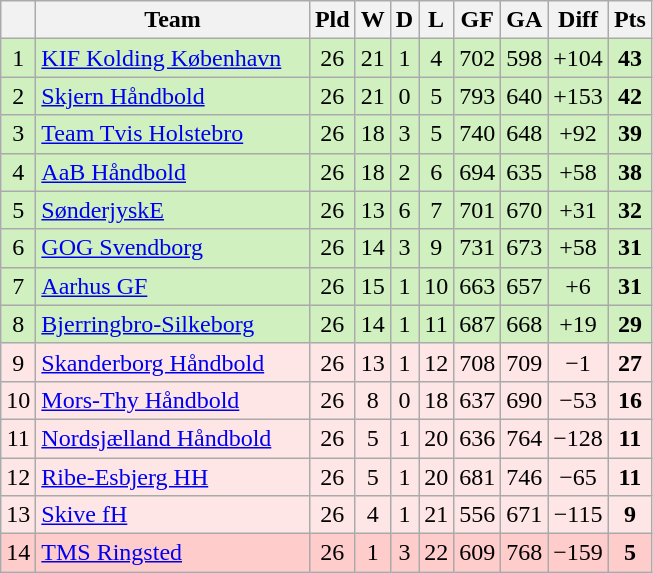<table class="wikitable sortable" style="text-align:center">
<tr>
<th></th>
<th width="175">Team</th>
<th>Pld</th>
<th>W</th>
<th>D</th>
<th>L</th>
<th>GF</th>
<th>GA</th>
<th>Diff</th>
<th>Pts</th>
</tr>
<tr style="background: #D0F0C0;">
<td>1</td>
<td align=left> <a href='#'>KIF Kolding København</a></td>
<td>26</td>
<td>21</td>
<td>1</td>
<td>4</td>
<td>702</td>
<td>598</td>
<td>+104</td>
<td><strong>43</strong></td>
</tr>
<tr style="background: #D0F0C0;">
<td>2</td>
<td align=left> <a href='#'>Skjern Håndbold</a></td>
<td>26</td>
<td>21</td>
<td>0</td>
<td>5</td>
<td>793</td>
<td>640</td>
<td>+153</td>
<td><strong>42</strong></td>
</tr>
<tr style="background: #D0F0C0;">
<td>3</td>
<td align=left> <a href='#'>Team Tvis Holstebro</a></td>
<td>26</td>
<td>18</td>
<td>3</td>
<td>5</td>
<td>740</td>
<td>648</td>
<td>+92</td>
<td><strong>39</strong></td>
</tr>
<tr style="background: #D0F0C0;">
<td>4</td>
<td align=left> <a href='#'>AaB Håndbold</a></td>
<td>26</td>
<td>18</td>
<td>2</td>
<td>6</td>
<td>694</td>
<td>635</td>
<td>+58</td>
<td><strong>38</strong></td>
</tr>
<tr style="background: #D0F0C0;">
<td>5</td>
<td align=left> <a href='#'>SønderjyskE</a></td>
<td>26</td>
<td>13</td>
<td>6</td>
<td>7</td>
<td>701</td>
<td>670</td>
<td>+31</td>
<td><strong>32</strong></td>
</tr>
<tr style="background: #D0F0C0;">
<td>6</td>
<td align=left> <a href='#'>GOG Svendborg</a></td>
<td>26</td>
<td>14</td>
<td>3</td>
<td>9</td>
<td>731</td>
<td>673</td>
<td>+58</td>
<td><strong>31</strong></td>
</tr>
<tr style="background: #D0F0C0;">
<td>7</td>
<td align=left> <a href='#'>Aarhus GF</a></td>
<td>26</td>
<td>15</td>
<td>1</td>
<td>10</td>
<td>663</td>
<td>657</td>
<td>+6</td>
<td><strong>31</strong></td>
</tr>
<tr style="background: #D0F0C0;">
<td>8</td>
<td align=left> <a href='#'>Bjerringbro-Silkeborg</a></td>
<td>26</td>
<td>14</td>
<td>1</td>
<td>11</td>
<td>687</td>
<td>668</td>
<td>+19</td>
<td><strong>29</strong></td>
</tr>
<tr style="background: #FFE6E6;">
<td>9</td>
<td align=left> <a href='#'>Skanderborg Håndbold</a></td>
<td>26</td>
<td>13</td>
<td>1</td>
<td>12</td>
<td>708</td>
<td>709</td>
<td>−1</td>
<td><strong>27</strong></td>
</tr>
<tr style="background: #FFE6E6;">
<td>10</td>
<td align=left> <a href='#'>Mors-Thy Håndbold</a></td>
<td>26</td>
<td>8</td>
<td>0</td>
<td>18</td>
<td>637</td>
<td>690</td>
<td>−53</td>
<td><strong>16</strong></td>
</tr>
<tr style="background: #FFE6E6;">
<td>11</td>
<td align=left> <a href='#'>Nordsjælland Håndbold</a></td>
<td>26</td>
<td>5</td>
<td>1</td>
<td>20</td>
<td>636</td>
<td>764</td>
<td>−128</td>
<td><strong>11</strong></td>
</tr>
<tr style="background: #FFE6E6;">
<td>12</td>
<td align=left> <a href='#'>Ribe-Esbjerg HH</a></td>
<td>26</td>
<td>5</td>
<td>1</td>
<td>20</td>
<td>681</td>
<td>746</td>
<td>−65</td>
<td><strong>11</strong></td>
</tr>
<tr style="background: #FFE6E6;">
<td>13</td>
<td align=left> <a href='#'>Skive fH</a></td>
<td>26</td>
<td>4</td>
<td>1</td>
<td>21</td>
<td>556</td>
<td>671</td>
<td>−115</td>
<td><strong>9</strong></td>
</tr>
<tr style="background: #FFCCCC;">
<td>14</td>
<td align=left> <a href='#'>TMS Ringsted</a></td>
<td>26</td>
<td>1</td>
<td>3</td>
<td>22</td>
<td>609</td>
<td>768</td>
<td>−159</td>
<td><strong>5</strong></td>
</tr>
</table>
